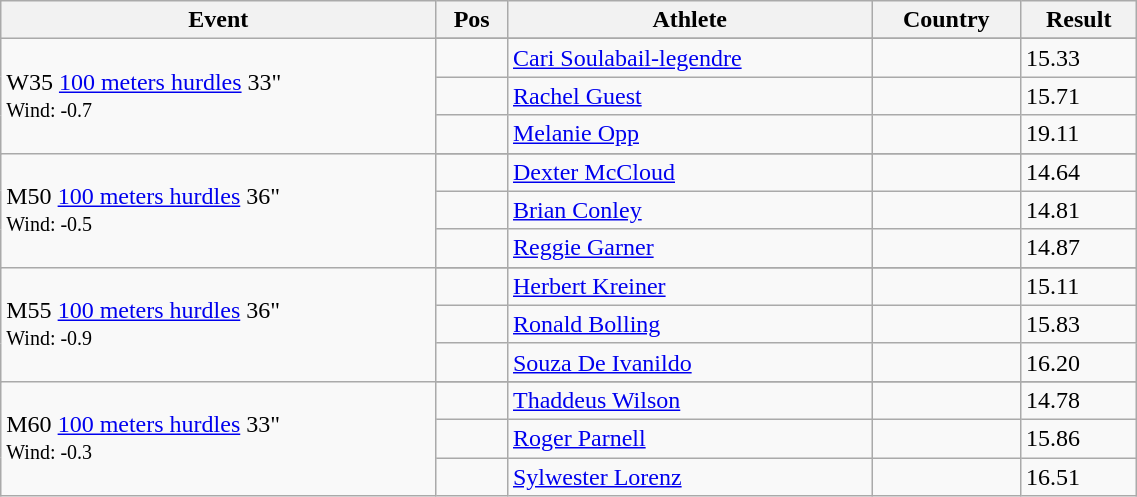<table class="wikitable" style="width:60%;">
<tr>
<th>Event</th>
<th>Pos</th>
<th>Athlete</th>
<th>Country</th>
<th>Result</th>
</tr>
<tr>
<td rowspan="4">W35 <a href='#'>100 meters hurdles</a> 33"<br><small>Wind: -0.7</small></td>
</tr>
<tr>
<td align=center></td>
<td align=left><a href='#'>Cari Soulabail-legendre</a></td>
<td align=left></td>
<td>15.33</td>
</tr>
<tr>
<td align=center></td>
<td align=left><a href='#'>Rachel Guest</a></td>
<td align=left></td>
<td>15.71</td>
</tr>
<tr>
<td align=center></td>
<td align=left><a href='#'>Melanie Opp</a></td>
<td align=left></td>
<td>19.11</td>
</tr>
<tr>
<td rowspan="4">M50 <a href='#'>100 meters hurdles</a> 36"<br><small>Wind: -0.5</small></td>
</tr>
<tr>
<td align=center></td>
<td align=left><a href='#'>Dexter McCloud</a></td>
<td align=left></td>
<td>14.64</td>
</tr>
<tr>
<td align=center></td>
<td align=left><a href='#'>Brian Conley</a></td>
<td align=left></td>
<td>14.81</td>
</tr>
<tr>
<td align=center></td>
<td align=left><a href='#'>Reggie Garner</a></td>
<td align=left></td>
<td>14.87</td>
</tr>
<tr>
<td rowspan="4">M55 <a href='#'>100 meters hurdles</a> 36"<br><small>Wind: -0.9</small></td>
</tr>
<tr>
<td align=center></td>
<td align=left><a href='#'>Herbert Kreiner</a></td>
<td align=left></td>
<td>15.11</td>
</tr>
<tr>
<td align=center></td>
<td align=left><a href='#'>Ronald Bolling</a></td>
<td align=left></td>
<td>15.83</td>
</tr>
<tr>
<td align=center></td>
<td align=left><a href='#'>Souza De Ivanildo</a></td>
<td align=left></td>
<td>16.20</td>
</tr>
<tr>
<td rowspan="4">M60 <a href='#'>100 meters hurdles</a> 33"<br><small>Wind: -0.3</small></td>
</tr>
<tr>
<td align=center></td>
<td align=left><a href='#'>Thaddeus Wilson</a></td>
<td align=left></td>
<td>14.78</td>
</tr>
<tr>
<td align=center></td>
<td align=left><a href='#'>Roger Parnell</a></td>
<td align=left></td>
<td>15.86</td>
</tr>
<tr>
<td align=center></td>
<td align=left><a href='#'>Sylwester Lorenz</a></td>
<td align=left></td>
<td>16.51</td>
</tr>
</table>
